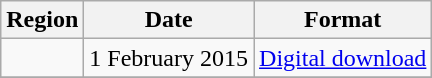<table class=wikitable>
<tr>
<th>Region</th>
<th>Date</th>
<th>Format</th>
</tr>
<tr>
<td></td>
<td>1 February 2015</td>
<td><a href='#'>Digital download</a></td>
</tr>
<tr>
</tr>
</table>
